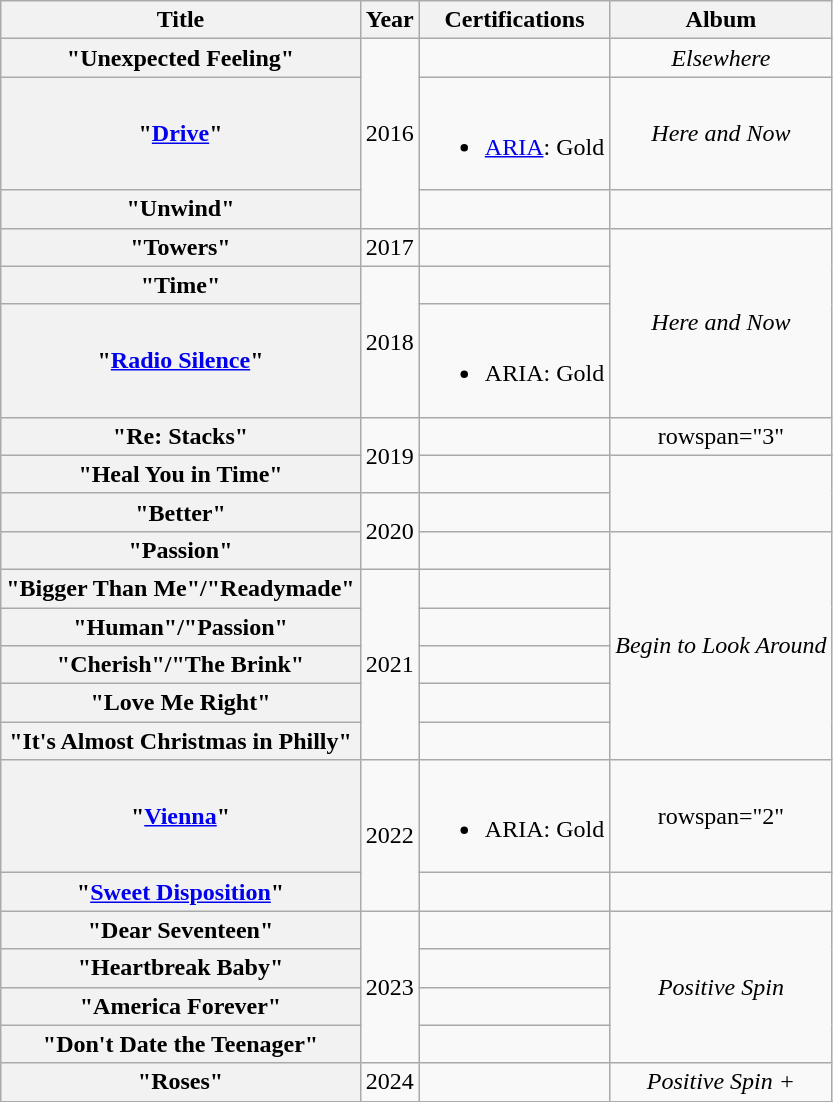<table class="wikitable plainrowheaders" style="text-align:center">
<tr>
<th scope="col">Title</th>
<th scope="col">Year</th>
<th scope="col">Certifications</th>
<th scope="col">Album</th>
</tr>
<tr>
<th scope="row">"Unexpected Feeling"</th>
<td rowspan="3">2016</td>
<td></td>
<td><em>Elsewhere</em></td>
</tr>
<tr>
<th scope="row">"<a href='#'>Drive</a>"</th>
<td><br><ul><li><a href='#'>ARIA</a>: Gold</li></ul></td>
<td><em>Here and Now</em></td>
</tr>
<tr>
<th scope="row">"Unwind"</th>
<td></td>
<td></td>
</tr>
<tr>
<th scope="row">"Towers"</th>
<td>2017</td>
<td></td>
<td rowspan="3"><em>Here and Now</em></td>
</tr>
<tr>
<th scope="row">"Time"</th>
<td rowspan="2">2018</td>
<td></td>
</tr>
<tr>
<th scope="row">"<a href='#'>Radio Silence</a>"</th>
<td><br><ul><li>ARIA: Gold</li></ul></td>
</tr>
<tr>
<th scope="row">"Re: Stacks"<br></th>
<td rowspan="2">2019</td>
<td></td>
<td>rowspan="3" </td>
</tr>
<tr>
<th scope="row">"Heal You in Time"</th>
<td></td>
</tr>
<tr>
<th scope="row">"Better"<br></th>
<td rowspan="2">2020</td>
<td></td>
</tr>
<tr>
<th scope="row">"Passion"</th>
<td></td>
<td rowspan="6"><em>Begin to Look Around</em></td>
</tr>
<tr>
<th scope="row">"Bigger Than Me"/"Readymade"</th>
<td rowspan="5">2021</td>
<td></td>
</tr>
<tr>
<th scope="row">"Human"/"Passion"</th>
<td></td>
</tr>
<tr>
<th scope="row">"Cherish"/"The Brink"</th>
<td></td>
</tr>
<tr>
<th scope="row">"Love Me Right"</th>
<td></td>
</tr>
<tr>
<th scope="row">"It's Almost Christmas in Philly"</th>
<td></td>
</tr>
<tr>
<th scope="row">"<a href='#'>Vienna</a>"</th>
<td rowspan="2">2022</td>
<td><br><ul><li>ARIA: Gold</li></ul></td>
<td>rowspan="2" </td>
</tr>
<tr>
<th scope="row">"<a href='#'>Sweet Disposition</a>"<br></th>
<td></td>
</tr>
<tr>
<th scope="row">"Dear Seventeen"</th>
<td rowspan="4">2023</td>
<td></td>
<td rowspan="4"><em>Positive Spin</em></td>
</tr>
<tr>
<th scope="row">"Heartbreak Baby"</th>
<td></td>
</tr>
<tr>
<th scope="row">"America Forever"<br></th>
<td></td>
</tr>
<tr>
<th scope="row">"Don't Date the Teenager"</th>
<td></td>
</tr>
<tr>
<th scope="row">"Roses"</th>
<td rowspan="1">2024</td>
<td></td>
<td rowspan="1"><em>Positive Spin +</em></td>
</tr>
<tr>
</tr>
</table>
